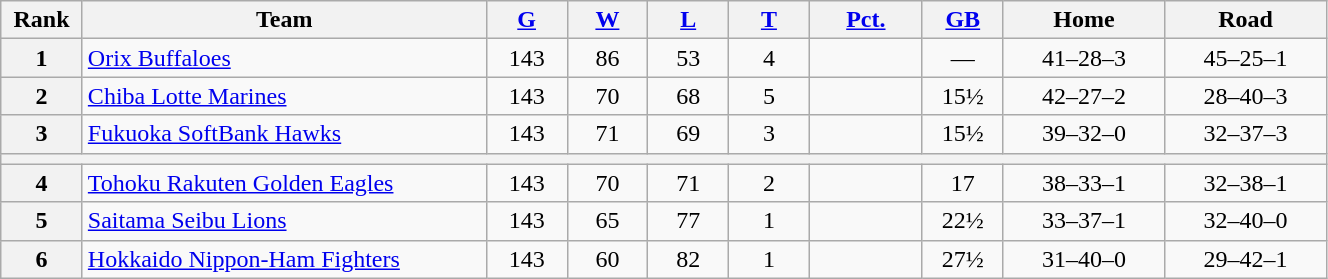<table class="wikitable plainrowheaders" width="70%" style="text-align:center;">
<tr>
<th scope="col" width="5%">Rank</th>
<th scope="col" width="25%">Team</th>
<th scope="col" width="5%"><a href='#'>G</a></th>
<th scope="col" width="5%"><a href='#'>W</a></th>
<th scope="col" width="5%"><a href='#'>L</a></th>
<th scope="col" width="5%"><a href='#'>T</a></th>
<th scope="col" width="7%"><a href='#'>Pct.</a></th>
<th scope="col" width="5%"><a href='#'>GB</a></th>
<th scope="col" width="10%">Home</th>
<th scope="col" width="10%">Road</th>
</tr>
<tr>
<th>1</th>
<td style="text-align:left;"><a href='#'>Orix Buffaloes</a></td>
<td>143</td>
<td>86</td>
<td>53</td>
<td>4</td>
<td></td>
<td>—</td>
<td>41–28–3</td>
<td>45–25–1</td>
</tr>
<tr>
<th>2</th>
<td style="text-align:left;"><a href='#'>Chiba Lotte Marines</a></td>
<td>143</td>
<td>70</td>
<td>68</td>
<td>5</td>
<td></td>
<td>15½</td>
<td>42–27–2</td>
<td>28–40–3</td>
</tr>
<tr>
<th>3</th>
<td style="text-align:left;"><a href='#'>Fukuoka SoftBank Hawks</a></td>
<td>143</td>
<td>71</td>
<td>69</td>
<td>3</td>
<td></td>
<td>15½</td>
<td>39–32–0</td>
<td>32–37–3</td>
</tr>
<tr>
<th colspan="10"></th>
</tr>
<tr>
<th>4</th>
<td style="text-align:left;"><a href='#'>Tohoku Rakuten Golden Eagles</a></td>
<td>143</td>
<td>70</td>
<td>71</td>
<td>2</td>
<td></td>
<td>17</td>
<td>38–33–1</td>
<td>32–38–1</td>
</tr>
<tr>
<th>5</th>
<td style="text-align:left;"><a href='#'>Saitama Seibu Lions</a></td>
<td>143</td>
<td>65</td>
<td>77</td>
<td>1</td>
<td></td>
<td>22½</td>
<td>33–37–1</td>
<td>32–40–0</td>
</tr>
<tr>
<th>6</th>
<td style="text-align:left;"><a href='#'>Hokkaido Nippon-Ham Fighters</a></td>
<td>143</td>
<td>60</td>
<td>82</td>
<td>1</td>
<td></td>
<td>27½</td>
<td>31–40–0</td>
<td>29–42–1</td>
</tr>
</table>
